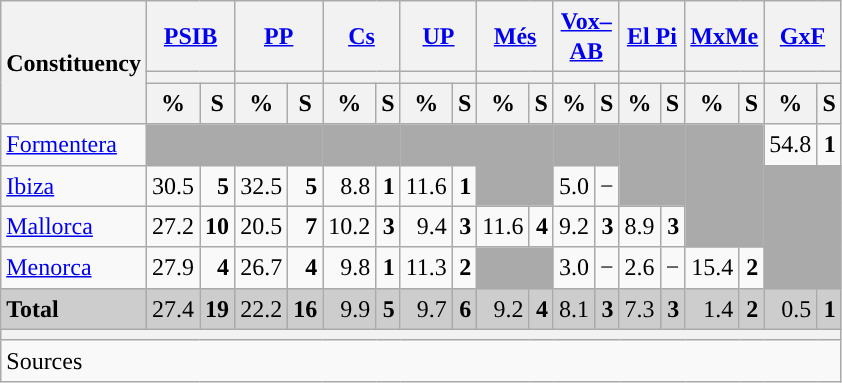<table class="wikitable sortable" style="text-align:right; line-height:20px;">
<tr>
<th rowspan="3">Constituency</th>
<th colspan="2" width="30px" class="unsortable"><a href='#'>PSIB</a></th>
<th colspan="2" width="30px" class="unsortable"><a href='#'>PP</a></th>
<th colspan="2" width="30px" class="unsortable"><a href='#'>Cs</a></th>
<th colspan="2" width="30px" class="unsortable"><a href='#'>UP</a></th>
<th colspan="2" width="30px" class="unsortable"><a href='#'>Més</a></th>
<th colspan="2" width="30px" class="unsortable"><a href='#'>Vox–AB</a></th>
<th colspan="2" width="30px" class="unsortable"><a href='#'>El Pi</a></th>
<th colspan="2" width="30px" class="unsortable"><a href='#'>MxMe</a></th>
<th colspan="2" width="30px" class="unsortable"><a href='#'>GxF</a></th>
</tr>
<tr>
<th colspan="2" style="background:"></th>
<th colspan="2" style="background:"></th>
<th colspan="2" style="background:"></th>
<th colspan="2" style="background:"></th>
<th colspan="2" style="background:"></th>
<th colspan="2" style="background:"></th>
<th colspan="2" style="background:"></th>
<th colspan="2" style="background:"></th>
<th colspan="2" style="background:"></th>
</tr>
<tr>
<th data-sort-type="number">%</th>
<th data-sort-type="number">S</th>
<th data-sort-type="number">%</th>
<th data-sort-type="number">S</th>
<th data-sort-type="number">%</th>
<th data-sort-type="number">S</th>
<th data-sort-type="number">%</th>
<th data-sort-type="number">S</th>
<th data-sort-type="number">%</th>
<th data-sort-type="number">S</th>
<th data-sort-type="number">%</th>
<th data-sort-type="number">S</th>
<th data-sort-type="number">%</th>
<th data-sort-type="number">S</th>
<th data-sort-type="number">%</th>
<th data-sort-type="number">S</th>
<th data-sort-type="number">%</th>
<th data-sort-type="number">S</th>
</tr>
<tr>
<td align="left"><a href='#'>Formentera</a></td>
<td colspan="2" bgcolor="#AAAAAA"></td>
<td colspan="2" bgcolor="#AAAAAA"></td>
<td colspan="2" bgcolor="#AAAAAA"></td>
<td colspan="2" bgcolor="#AAAAAA"></td>
<td colspan="2" rowspan="2" bgcolor="#AAAAAA"></td>
<td colspan="2" bgcolor="#AAAAAA"></td>
<td colspan="2" rowspan="2" bgcolor="#AAAAAA"></td>
<td colspan="2" rowspan="3" bgcolor="#AAAAAA"></td>
<td style="background:">54.8</td>
<td><strong>1</strong></td>
</tr>
<tr>
<td align="left"><a href='#'>Ibiza</a></td>
<td>30.5</td>
<td><strong>5</strong></td>
<td style="background:">32.5</td>
<td><strong>5</strong></td>
<td>8.8</td>
<td><strong>1</strong></td>
<td>11.6</td>
<td><strong>1</strong></td>
<td>5.0</td>
<td>−</td>
<td colspan="2" rowspan="3" bgcolor="#AAAAAA"></td>
</tr>
<tr>
<td align="left"><a href='#'>Mallorca</a></td>
<td style="background:">27.2</td>
<td><strong>10</strong></td>
<td>20.5</td>
<td><strong>7</strong></td>
<td>10.2</td>
<td><strong>3</strong></td>
<td>9.4</td>
<td><strong>3</strong></td>
<td>11.6</td>
<td><strong>4</strong></td>
<td>9.2</td>
<td><strong>3</strong></td>
<td>8.9</td>
<td><strong>3</strong></td>
</tr>
<tr>
<td align="left"><a href='#'>Menorca</a></td>
<td style="background:">27.9</td>
<td><strong>4</strong></td>
<td>26.7</td>
<td><strong>4</strong></td>
<td>9.8</td>
<td><strong>1</strong></td>
<td>11.3</td>
<td><strong>2</strong></td>
<td colspan="2" bgcolor="#AAAAAA"></td>
<td>3.0</td>
<td>−</td>
<td>2.6</td>
<td>−</td>
<td>15.4</td>
<td><strong>2</strong></td>
</tr>
<tr style="background:#CDCDCD;">
<td align="left"><strong>Total</strong></td>
<td style="background:">27.4</td>
<td><strong>19</strong></td>
<td>22.2</td>
<td><strong>16</strong></td>
<td>9.9</td>
<td><strong>5</strong></td>
<td>9.7</td>
<td><strong>6</strong></td>
<td>9.2</td>
<td><strong>4</strong></td>
<td>8.1</td>
<td><strong>3</strong></td>
<td>7.3</td>
<td><strong>3</strong></td>
<td>1.4</td>
<td><strong>2</strong></td>
<td>0.5</td>
<td><strong>1</strong></td>
</tr>
<tr>
<th colspan="19"></th>
</tr>
<tr>
<th style="text-align:left; font-weight:normal; background:#F9F9F9" colspan="19">Sources</th>
</tr>
</table>
